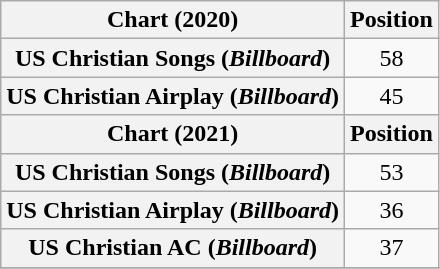<table class="wikitable plainrowheaders" style="text-align:center">
<tr>
<th scope="col">Chart (2020)</th>
<th scope="col">Position</th>
</tr>
<tr>
<th scope="row">US Christian Songs (<em>Billboard</em>)</th>
<td>58</td>
</tr>
<tr>
<th scope="row">US Christian Airplay (<em>Billboard</em>)</th>
<td>45</td>
</tr>
<tr>
<th scope="col">Chart (2021)</th>
<th scope="col">Position</th>
</tr>
<tr>
<th scope="row">US Christian Songs (<em>Billboard</em>)</th>
<td>53</td>
</tr>
<tr>
<th scope="row">US Christian Airplay (<em>Billboard</em>)</th>
<td>36</td>
</tr>
<tr>
<th scope="row">US Christian AC (<em>Billboard</em>)</th>
<td>37</td>
</tr>
<tr>
</tr>
</table>
